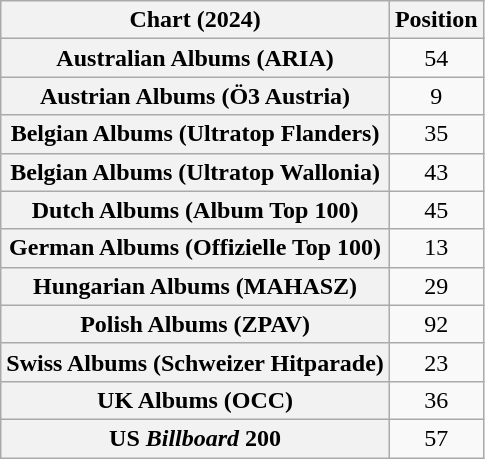<table class="wikitable plainrowheaders sortable" style="text-align:center">
<tr>
<th scope="col">Chart (2024)</th>
<th scope="col">Position</th>
</tr>
<tr>
<th scope="row">Australian Albums (ARIA)</th>
<td>54</td>
</tr>
<tr>
<th scope="row">Austrian Albums (Ö3 Austria)</th>
<td>9</td>
</tr>
<tr>
<th scope="row">Belgian Albums (Ultratop Flanders)</th>
<td>35</td>
</tr>
<tr>
<th scope="row">Belgian Albums (Ultratop Wallonia)</th>
<td>43</td>
</tr>
<tr>
<th scope="row">Dutch Albums (Album Top 100)</th>
<td>45</td>
</tr>
<tr>
<th scope="row">German Albums (Offizielle Top 100)</th>
<td>13</td>
</tr>
<tr>
<th scope="row">Hungarian Albums (MAHASZ)</th>
<td>29</td>
</tr>
<tr>
<th scope="row">Polish Albums (ZPAV)</th>
<td>92</td>
</tr>
<tr>
<th scope="row">Swiss Albums (Schweizer Hitparade)</th>
<td>23</td>
</tr>
<tr>
<th scope="row">UK Albums (OCC)</th>
<td>36</td>
</tr>
<tr>
<th scope="row">US <em>Billboard</em> 200</th>
<td>57</td>
</tr>
</table>
